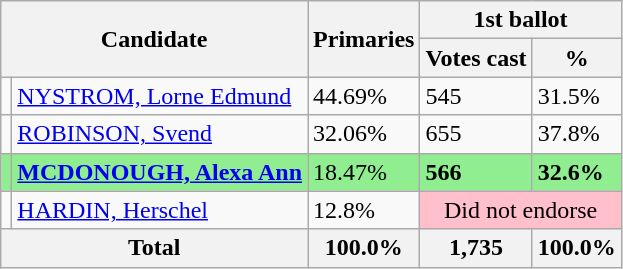<table class="wikitable">
<tr>
<th rowspan="2" colspan="2">Candidate</th>
<th rowspan="2">Primaries</th>
<th colspan="2">1st ballot</th>
</tr>
<tr>
<th>Votes cast</th>
<th>%</th>
</tr>
<tr>
<td></td>
<td><a href='#'>NYSTROM, Lorne Edmund</a></td>
<td>44.69%</td>
<td>545</td>
<td>31.5%</td>
</tr>
<tr>
<td></td>
<td><a href='#'>ROBINSON, Svend</a></td>
<td>32.06%</td>
<td>655</td>
<td>37.8%</td>
</tr>
<tr style="background:lightgreen;">
<td></td>
<td><strong><a href='#'>MCDONOUGH, Alexa Ann</a></strong></td>
<td>18.47%</td>
<td><strong>566</strong></td>
<td><strong>32.6%</strong></td>
</tr>
<tr>
<td></td>
<td><a href='#'>HARDIN, Herschel</a></td>
<td>12.8%</td>
<td style="text-align:center; background:pink;" colspan="2">Did not endorse</td>
</tr>
<tr>
<th colspan="2">Total</th>
<th>100.0%</th>
<th>1,735</th>
<th>100.0%</th>
</tr>
</table>
